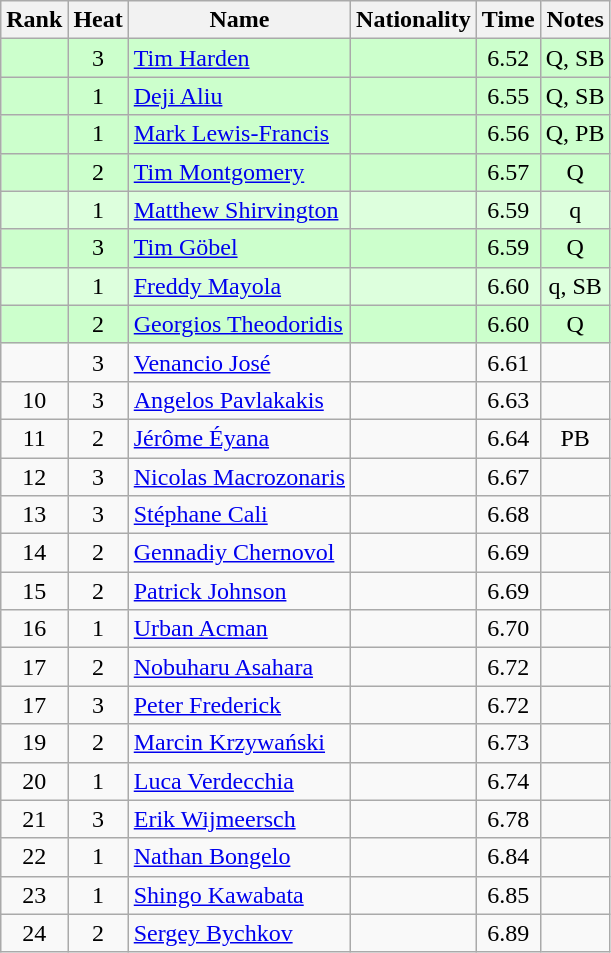<table class="wikitable sortable" style="text-align:center">
<tr>
<th>Rank</th>
<th>Heat</th>
<th>Name</th>
<th>Nationality</th>
<th>Time</th>
<th>Notes</th>
</tr>
<tr bgcolor=ccffcc>
<td></td>
<td>3</td>
<td align="left"><a href='#'>Tim Harden</a></td>
<td align=left></td>
<td>6.52</td>
<td>Q, SB</td>
</tr>
<tr bgcolor=ccffcc>
<td></td>
<td>1</td>
<td align="left"><a href='#'>Deji Aliu</a></td>
<td align=left></td>
<td>6.55</td>
<td>Q, SB</td>
</tr>
<tr bgcolor=ccffcc>
<td></td>
<td>1</td>
<td align="left"><a href='#'>Mark Lewis-Francis</a></td>
<td align=left></td>
<td>6.56</td>
<td>Q, PB</td>
</tr>
<tr bgcolor=ccffcc>
<td></td>
<td>2</td>
<td align="left"><a href='#'>Tim Montgomery</a></td>
<td align=left></td>
<td>6.57</td>
<td>Q</td>
</tr>
<tr bgcolor=ddffdd>
<td></td>
<td>1</td>
<td align="left"><a href='#'>Matthew Shirvington</a></td>
<td align=left></td>
<td>6.59</td>
<td>q</td>
</tr>
<tr bgcolor=ccffcc>
<td></td>
<td>3</td>
<td align="left"><a href='#'>Tim Göbel</a></td>
<td align=left></td>
<td>6.59</td>
<td>Q</td>
</tr>
<tr bgcolor=ddffdd>
<td></td>
<td>1</td>
<td align="left"><a href='#'>Freddy Mayola</a></td>
<td align=left></td>
<td>6.60</td>
<td>q, SB</td>
</tr>
<tr bgcolor=ccffcc>
<td></td>
<td>2</td>
<td align="left"><a href='#'>Georgios Theodoridis</a></td>
<td align=left></td>
<td>6.60</td>
<td>Q</td>
</tr>
<tr>
<td></td>
<td>3</td>
<td align="left"><a href='#'>Venancio José</a></td>
<td align=left></td>
<td>6.61</td>
<td></td>
</tr>
<tr>
<td>10</td>
<td>3</td>
<td align="left"><a href='#'>Angelos Pavlakakis</a></td>
<td align=left></td>
<td>6.63</td>
<td></td>
</tr>
<tr>
<td>11</td>
<td>2</td>
<td align="left"><a href='#'>Jérôme Éyana</a></td>
<td align=left></td>
<td>6.64</td>
<td>PB</td>
</tr>
<tr>
<td>12</td>
<td>3</td>
<td align="left"><a href='#'>Nicolas Macrozonaris</a></td>
<td align=left></td>
<td>6.67</td>
<td></td>
</tr>
<tr>
<td>13</td>
<td>3</td>
<td align="left"><a href='#'>Stéphane Cali</a></td>
<td align=left></td>
<td>6.68</td>
<td></td>
</tr>
<tr>
<td>14</td>
<td>2</td>
<td align="left"><a href='#'>Gennadiy Chernovol</a></td>
<td align=left></td>
<td>6.69</td>
<td></td>
</tr>
<tr>
<td>15</td>
<td>2</td>
<td align="left"><a href='#'>Patrick Johnson</a></td>
<td align=left></td>
<td>6.69</td>
<td></td>
</tr>
<tr>
<td>16</td>
<td>1</td>
<td align="left"><a href='#'>Urban Acman</a></td>
<td align=left></td>
<td>6.70</td>
<td></td>
</tr>
<tr>
<td>17</td>
<td>2</td>
<td align="left"><a href='#'>Nobuharu Asahara</a></td>
<td align=left></td>
<td>6.72</td>
<td></td>
</tr>
<tr>
<td>17</td>
<td>3</td>
<td align="left"><a href='#'>Peter Frederick</a></td>
<td align=left></td>
<td>6.72</td>
<td></td>
</tr>
<tr>
<td>19</td>
<td>2</td>
<td align="left"><a href='#'>Marcin Krzywański</a></td>
<td align=left></td>
<td>6.73</td>
<td></td>
</tr>
<tr>
<td>20</td>
<td>1</td>
<td align="left"><a href='#'>Luca Verdecchia</a></td>
<td align=left></td>
<td>6.74</td>
<td></td>
</tr>
<tr>
<td>21</td>
<td>3</td>
<td align="left"><a href='#'>Erik Wijmeersch</a></td>
<td align=left></td>
<td>6.78</td>
<td></td>
</tr>
<tr>
<td>22</td>
<td>1</td>
<td align="left"><a href='#'>Nathan Bongelo</a></td>
<td align=left></td>
<td>6.84</td>
<td></td>
</tr>
<tr>
<td>23</td>
<td>1</td>
<td align="left"><a href='#'>Shingo Kawabata</a></td>
<td align=left></td>
<td>6.85</td>
<td></td>
</tr>
<tr>
<td>24</td>
<td>2</td>
<td align="left"><a href='#'>Sergey Bychkov</a></td>
<td align=left></td>
<td>6.89</td>
<td></td>
</tr>
</table>
